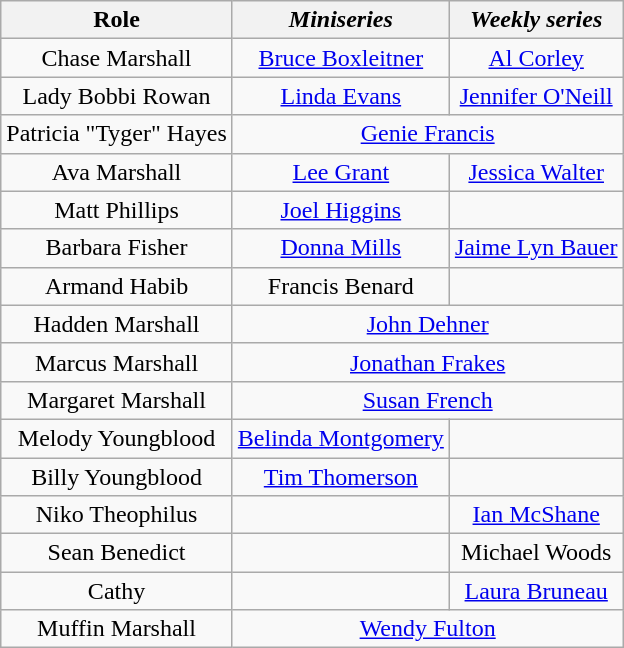<table class="wikitable plainrowheaders" style="text-align:center;">
<tr>
<th>Role</th>
<th><em>Miniseries</em></th>
<th><em>Weekly series</em></th>
</tr>
<tr>
<td>Chase Marshall</td>
<td><a href='#'>Bruce Boxleitner</a></td>
<td><a href='#'>Al Corley</a></td>
</tr>
<tr>
<td>Lady Bobbi Rowan</td>
<td><a href='#'>Linda Evans</a></td>
<td><a href='#'>Jennifer O'Neill</a></td>
</tr>
<tr>
<td>Patricia "Tyger" Hayes</td>
<td colspan="2"><a href='#'>Genie Francis</a></td>
</tr>
<tr>
<td>Ava Marshall</td>
<td><a href='#'>Lee Grant</a></td>
<td><a href='#'>Jessica Walter</a></td>
</tr>
<tr>
<td>Matt Phillips</td>
<td><a href='#'>Joel Higgins</a></td>
<td></td>
</tr>
<tr>
<td>Barbara Fisher</td>
<td><a href='#'>Donna Mills</a></td>
<td><a href='#'>Jaime Lyn Bauer</a></td>
</tr>
<tr>
<td>Armand Habib</td>
<td>Francis Benard</td>
<td></td>
</tr>
<tr>
<td>Hadden Marshall</td>
<td colspan="2"><a href='#'>John Dehner</a></td>
</tr>
<tr>
<td>Marcus Marshall</td>
<td colspan="2"><a href='#'>Jonathan Frakes</a></td>
</tr>
<tr>
<td>Margaret Marshall</td>
<td colspan="2"><a href='#'>Susan French</a></td>
</tr>
<tr>
<td>Melody Youngblood</td>
<td><a href='#'>Belinda Montgomery</a></td>
<td></td>
</tr>
<tr>
<td>Billy Youngblood</td>
<td><a href='#'>Tim Thomerson</a></td>
<td></td>
</tr>
<tr>
<td>Niko Theophilus</td>
<td></td>
<td><a href='#'>Ian McShane</a></td>
</tr>
<tr>
<td>Sean Benedict</td>
<td></td>
<td>Michael Woods</td>
</tr>
<tr>
<td>Cathy</td>
<td></td>
<td><a href='#'>Laura Bruneau</a></td>
</tr>
<tr>
<td>Muffin Marshall</td>
<td colspan="2"><a href='#'>Wendy Fulton</a></td>
</tr>
</table>
